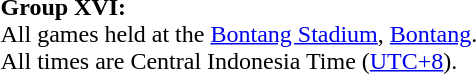<table>
<tr>
<td><strong>Group XVI:</strong><br>All games held at the <a href='#'>Bontang Stadium</a>, <a href='#'>Bontang</a>.<br>All times are Central Indonesia Time (<a href='#'>UTC+8</a>).
</td>
</tr>
</table>
